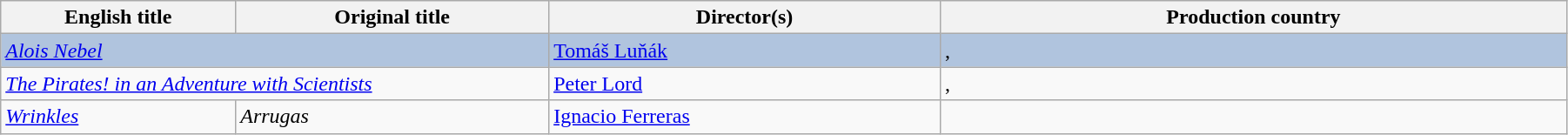<table class="wikitable" width="95%" cellpadding="5">
<tr>
<th width="15%">English title</th>
<th width="20%">Original title</th>
<th width="25%">Director(s)</th>
<th width="40%">Production country</th>
</tr>
<tr style="background:#B0C4DE;">
<td colspan=2;><em><a href='#'>Alois Nebel</a></em></td>
<td><a href='#'>Tomáš Luňák</a></td>
<td>, </td>
</tr>
<tr>
<td colspan=2;><em><a href='#'>The Pirates! in an Adventure with Scientists</a></em></td>
<td><a href='#'>Peter Lord</a></td>
<td>, </td>
</tr>
<tr>
<td><em><a href='#'>Wrinkles</a></em></td>
<td><em>Arrugas</em></td>
<td><a href='#'>Ignacio Ferreras</a></td>
<td></td>
</tr>
</table>
